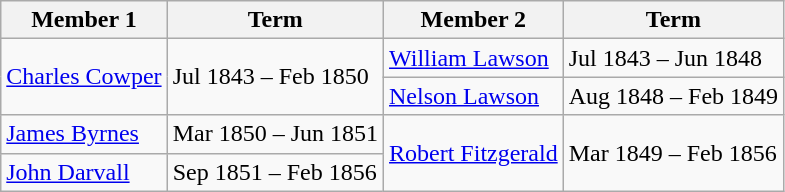<table class="wikitable">
<tr>
<th>Member 1</th>
<th>Term</th>
<th>Member 2</th>
<th>Term</th>
</tr>
<tr>
<td rowspan=2><a href='#'>Charles Cowper</a></td>
<td rowspan=2>Jul 1843 – Feb 1850</td>
<td><a href='#'>William Lawson</a></td>
<td>Jul 1843 – Jun 1848</td>
</tr>
<tr>
<td><a href='#'>Nelson Lawson</a></td>
<td>Aug 1848 – Feb 1849</td>
</tr>
<tr>
<td><a href='#'>James Byrnes</a></td>
<td>Mar 1850 – Jun 1851</td>
<td rowspan=2><a href='#'>Robert Fitzgerald</a></td>
<td rowspan=2>Mar 1849 – Feb 1856</td>
</tr>
<tr>
<td><a href='#'>John Darvall</a></td>
<td>Sep 1851 – Feb 1856</td>
</tr>
</table>
